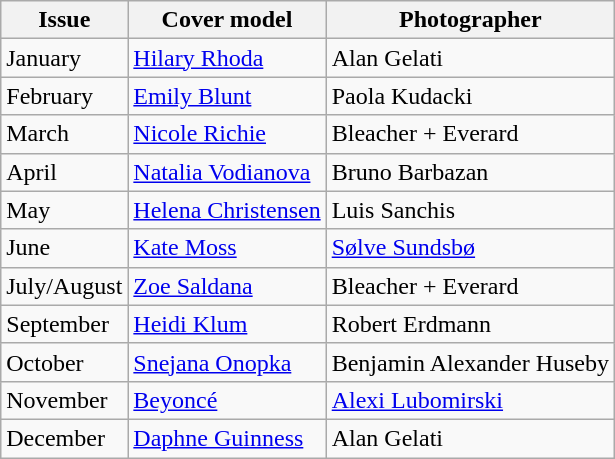<table class="sortable wikitable">
<tr>
<th>Issue</th>
<th>Cover model</th>
<th>Photographer</th>
</tr>
<tr>
<td>January</td>
<td><a href='#'>Hilary Rhoda</a></td>
<td>Alan Gelati</td>
</tr>
<tr>
<td>February</td>
<td><a href='#'>Emily Blunt</a></td>
<td>Paola Kudacki</td>
</tr>
<tr>
<td>March</td>
<td><a href='#'>Nicole Richie</a></td>
<td>Bleacher + Everard</td>
</tr>
<tr>
<td>April</td>
<td><a href='#'>Natalia Vodianova</a></td>
<td>Bruno Barbazan</td>
</tr>
<tr>
<td>May</td>
<td><a href='#'>Helena Christensen</a></td>
<td>Luis Sanchis</td>
</tr>
<tr>
<td>June</td>
<td><a href='#'>Kate Moss</a></td>
<td><a href='#'>Sølve Sundsbø</a></td>
</tr>
<tr>
<td>July/August</td>
<td><a href='#'>Zoe Saldana</a></td>
<td>Bleacher + Everard</td>
</tr>
<tr>
<td>September</td>
<td><a href='#'>Heidi Klum</a></td>
<td>Robert Erdmann</td>
</tr>
<tr>
<td>October</td>
<td><a href='#'>Snejana Onopka</a></td>
<td>Benjamin Alexander Huseby</td>
</tr>
<tr>
<td>November</td>
<td><a href='#'>Beyoncé</a></td>
<td><a href='#'>Alexi Lubomirski</a></td>
</tr>
<tr>
<td>December</td>
<td><a href='#'>Daphne Guinness</a></td>
<td>Alan Gelati</td>
</tr>
</table>
